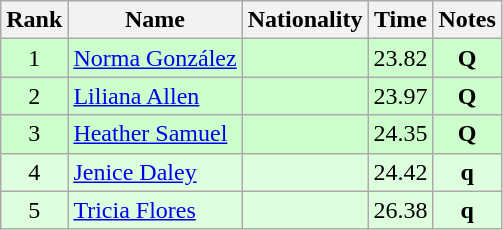<table class="wikitable sortable" style="text-align:center">
<tr>
<th>Rank</th>
<th>Name</th>
<th>Nationality</th>
<th>Time</th>
<th>Notes</th>
</tr>
<tr bgcolor=ccffcc>
<td>1</td>
<td align=left><a href='#'>Norma González</a></td>
<td align=left></td>
<td>23.82</td>
<td><strong>Q</strong></td>
</tr>
<tr bgcolor=ccffcc>
<td>2</td>
<td align=left><a href='#'>Liliana Allen</a></td>
<td align=left></td>
<td>23.97</td>
<td><strong>Q</strong></td>
</tr>
<tr bgcolor=ccffcc>
<td>3</td>
<td align=left><a href='#'>Heather Samuel</a></td>
<td align=left></td>
<td>24.35</td>
<td><strong>Q</strong></td>
</tr>
<tr bgcolor=ddffdd>
<td>4</td>
<td align=left><a href='#'>Jenice Daley</a></td>
<td align=left></td>
<td>24.42</td>
<td><strong>q</strong></td>
</tr>
<tr bgcolor=ddffdd>
<td>5</td>
<td align=left><a href='#'>Tricia Flores</a></td>
<td align=left></td>
<td>26.38</td>
<td><strong>q</strong></td>
</tr>
</table>
